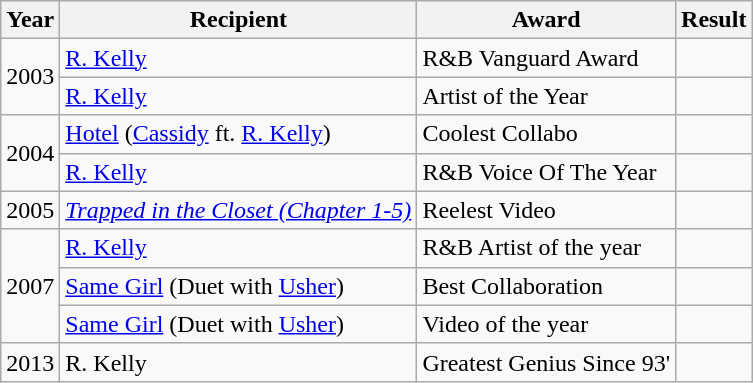<table class="wikitable">
<tr>
<th>Year</th>
<th>Recipient</th>
<th>Award</th>
<th>Result</th>
</tr>
<tr>
<td rowspan="2">2003</td>
<td><a href='#'>R. Kelly</a></td>
<td>R&B Vanguard Award</td>
<td></td>
</tr>
<tr>
<td><a href='#'>R. Kelly</a></td>
<td>Artist of the Year</td>
<td></td>
</tr>
<tr>
<td rowspan="2">2004</td>
<td><a href='#'>Hotel</a> (<a href='#'>Cassidy</a> ft. <a href='#'>R. Kelly</a>)</td>
<td>Coolest Collabo</td>
<td></td>
</tr>
<tr>
<td><a href='#'>R. Kelly</a></td>
<td>R&B Voice Of The Year</td>
<td></td>
</tr>
<tr>
<td>2005</td>
<td><a href='#'><em>Trapped in the Closet (Chapter 1-5)</em></a></td>
<td>Reelest Video</td>
<td></td>
</tr>
<tr>
<td rowspan="3">2007</td>
<td><a href='#'>R. Kelly</a></td>
<td>R&B Artist of the year</td>
<td></td>
</tr>
<tr>
<td><a href='#'>Same Girl</a> (Duet with <a href='#'>Usher</a>)</td>
<td>Best Collaboration</td>
<td></td>
</tr>
<tr>
<td><a href='#'>Same Girl</a> (Duet with <a href='#'>Usher</a>)</td>
<td>Video of the year</td>
<td></td>
</tr>
<tr>
<td>2013</td>
<td>R. Kelly</td>
<td>Greatest Genius Since 93'</td>
<td></td>
</tr>
</table>
